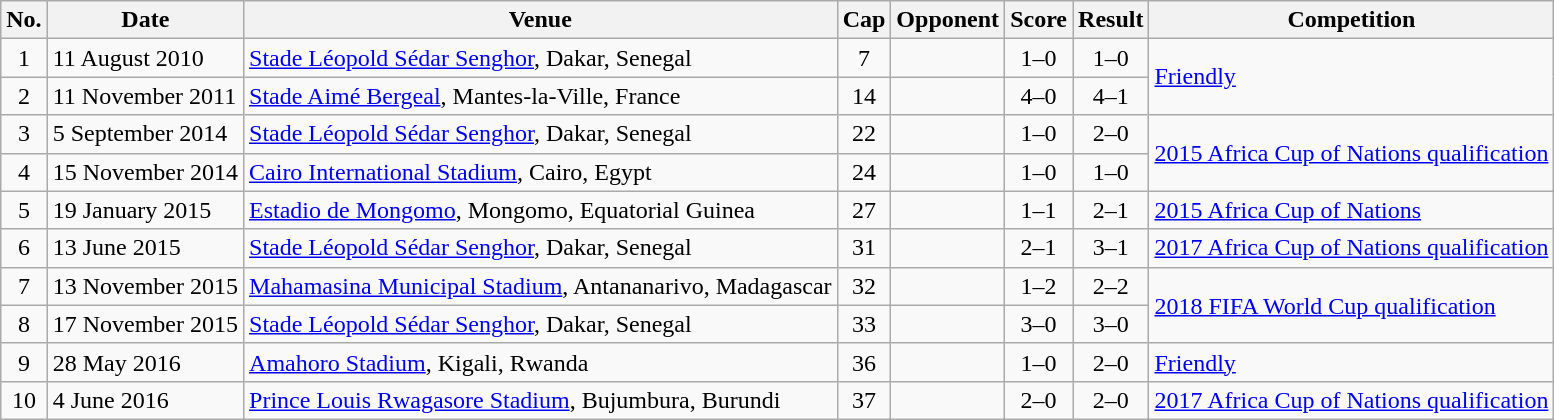<table class="wikitable sortable">
<tr>
<th scope=col>No.</th>
<th scope=col>Date</th>
<th scope=col>Venue</th>
<th scope=col>Cap</th>
<th scope=col>Opponent</th>
<th scope=col>Score</th>
<th scope=col>Result</th>
<th scope=col>Competition</th>
</tr>
<tr>
<td align=center>1</td>
<td>11 August 2010</td>
<td><a href='#'>Stade Léopold Sédar Senghor</a>, Dakar, Senegal</td>
<td align=center>7</td>
<td></td>
<td align=center>1–0</td>
<td align=center>1–0</td>
<td rowspan="2"><a href='#'>Friendly</a></td>
</tr>
<tr>
<td align=center>2</td>
<td>11 November 2011</td>
<td><a href='#'>Stade Aimé Bergeal</a>, Mantes-la-Ville, France</td>
<td align=center>14</td>
<td></td>
<td align=center>4–0</td>
<td align=center>4–1</td>
</tr>
<tr>
<td align=center>3</td>
<td>5 September 2014</td>
<td><a href='#'>Stade Léopold Sédar Senghor</a>, Dakar, Senegal</td>
<td align=center>22</td>
<td></td>
<td align=center>1–0</td>
<td align=center>2–0</td>
<td rowspan="2"><a href='#'>2015 Africa Cup of Nations qualification</a></td>
</tr>
<tr>
<td align=center>4</td>
<td>15 November 2014</td>
<td><a href='#'>Cairo International Stadium</a>, Cairo, Egypt</td>
<td align=center>24</td>
<td></td>
<td align=center>1–0</td>
<td align=center>1–0</td>
</tr>
<tr>
<td align=center>5</td>
<td>19 January 2015</td>
<td><a href='#'>Estadio de Mongomo</a>, Mongomo, Equatorial Guinea</td>
<td align=center>27</td>
<td></td>
<td align=center>1–1</td>
<td align=center>2–1</td>
<td><a href='#'>2015 Africa Cup of Nations</a></td>
</tr>
<tr>
<td align=center>6</td>
<td>13 June 2015</td>
<td><a href='#'>Stade Léopold Sédar Senghor</a>, Dakar, Senegal</td>
<td align=center>31</td>
<td></td>
<td align=center>2–1</td>
<td align=center>3–1</td>
<td><a href='#'>2017 Africa Cup of Nations qualification</a></td>
</tr>
<tr>
<td align=center>7</td>
<td>13 November 2015</td>
<td><a href='#'>Mahamasina Municipal Stadium</a>, Antananarivo, Madagascar</td>
<td align=center>32</td>
<td></td>
<td align=center>1–2</td>
<td align=center>2–2</td>
<td rowspan="2"><a href='#'>2018 FIFA World Cup qualification</a></td>
</tr>
<tr>
<td align=center>8</td>
<td>17 November 2015</td>
<td><a href='#'>Stade Léopold Sédar Senghor</a>, Dakar, Senegal</td>
<td align=center>33</td>
<td></td>
<td align=center>3–0</td>
<td align=center>3–0</td>
</tr>
<tr>
<td align=center>9</td>
<td>28 May 2016</td>
<td><a href='#'>Amahoro Stadium</a>, Kigali, Rwanda</td>
<td align=center>36</td>
<td></td>
<td align=center>1–0</td>
<td align=center>2–0</td>
<td><a href='#'>Friendly</a></td>
</tr>
<tr>
<td align=center>10</td>
<td>4 June 2016</td>
<td><a href='#'>Prince Louis Rwagasore Stadium</a>, Bujumbura, Burundi</td>
<td align=center>37</td>
<td></td>
<td align=center>2–0</td>
<td align=center>2–0</td>
<td><a href='#'>2017 Africa Cup of Nations qualification</a></td>
</tr>
</table>
